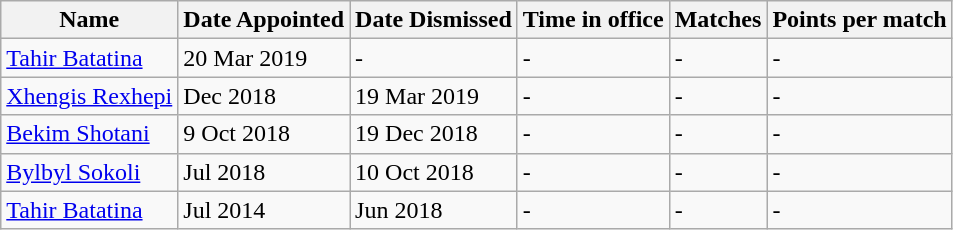<table class="wikitable">
<tr>
<th>Name</th>
<th>Date Appointed</th>
<th>Date Dismissed</th>
<th>Time in office</th>
<th>Matches</th>
<th>Points per match</th>
</tr>
<tr>
<td><a href='#'>Tahir Batatina</a> </td>
<td>20 Mar 2019</td>
<td>-</td>
<td>-</td>
<td>-</td>
<td>-</td>
</tr>
<tr>
<td><a href='#'>Xhengis Rexhepi</a> </td>
<td>Dec 2018</td>
<td>19 Mar 2019</td>
<td>-</td>
<td>-</td>
<td>-</td>
</tr>
<tr>
<td><a href='#'>Bekim Shotani</a></td>
<td>9 Oct 2018</td>
<td>19 Dec 2018</td>
<td>-</td>
<td>-</td>
<td>-</td>
</tr>
<tr>
<td><a href='#'>Bylbyl Sokoli</a></td>
<td>Jul 2018</td>
<td>10 Oct 2018</td>
<td>-</td>
<td>-</td>
<td>-</td>
</tr>
<tr>
<td><a href='#'>Tahir Batatina</a> </td>
<td>Jul 2014</td>
<td>Jun 2018</td>
<td>-</td>
<td>-</td>
<td>-</td>
</tr>
</table>
